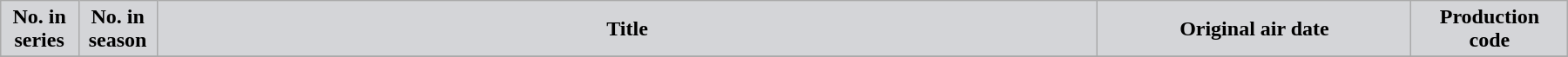<table class="wikitable plainrowheaders" width="95%" style="margin:auto;">
<tr>
<th width="5%" style="background-color: #d4d5d8; color:#000000;">No. in<br>series</th>
<th width="5%" style="background-color: #d4d5d8; color:#000000;">No. in<br>season</th>
<th style="background-color: #d4d5d8; color:#000000;">Title</th>
<th width="20%" style="background-color: #d4d5d8; color:#000000;">Original air date</th>
<th width="10%" style="background-color: #d4d5d8; color:#000000;">Production<br>code</th>
</tr>
<tr }>
</tr>
</table>
